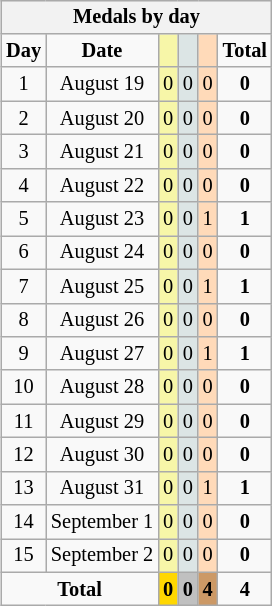<table class=wikitable style="font-size:85%; float:right;text-align:center">
<tr>
<th colspan=7>Medals by day</th>
</tr>
<tr>
<td><strong>Day</strong></td>
<td><strong>Date</strong></td>
<td bgcolor=F7F6A8></td>
<td bgcolor=DCE5E5></td>
<td bgcolor=FFDAB9></td>
<td><strong>Total</strong></td>
</tr>
<tr>
<td>1</td>
<td>August 19</td>
<td bgcolor=F7F6A8>0</td>
<td bgcolor=DCE5E5>0</td>
<td bgcolor=FFDAB9>0</td>
<td><strong>0</strong></td>
</tr>
<tr>
<td>2</td>
<td>August 20</td>
<td bgcolor=F7F6A8>0</td>
<td bgcolor=DCE5E5>0</td>
<td bgcolor=FFDAB9>0</td>
<td><strong>0</strong></td>
</tr>
<tr>
<td>3</td>
<td>August 21</td>
<td bgcolor=F7F6A8>0</td>
<td bgcolor=DCE5E5>0</td>
<td bgcolor=FFDAB9>0</td>
<td><strong>0</strong></td>
</tr>
<tr>
<td>4</td>
<td>August 22</td>
<td bgcolor=F7F6A8>0</td>
<td bgcolor=DCE5E5>0</td>
<td bgcolor=FFDAB9>0</td>
<td><strong>0</strong></td>
</tr>
<tr>
<td>5</td>
<td>August 23</td>
<td bgcolor=F7F6A8>0</td>
<td bgcolor=DCE5E5>0</td>
<td bgcolor=FFDAB9>1</td>
<td><strong>1</strong></td>
</tr>
<tr>
<td>6</td>
<td>August 24</td>
<td bgcolor=F7F6A8>0</td>
<td bgcolor=DCE5E5>0</td>
<td bgcolor=FFDAB9>0</td>
<td><strong>0</strong></td>
</tr>
<tr>
<td>7</td>
<td>August 25</td>
<td bgcolor=F7F6A8>0</td>
<td bgcolor=DCE5E5>0</td>
<td bgcolor=FFDAB9>1</td>
<td><strong>1</strong></td>
</tr>
<tr>
<td>8</td>
<td>August 26</td>
<td bgcolor=F7F6A8>0</td>
<td bgcolor=DCE5E5>0</td>
<td bgcolor=FFDAB9>0</td>
<td><strong>0</strong></td>
</tr>
<tr>
<td>9</td>
<td>August 27</td>
<td bgcolor=F7F6A8>0</td>
<td bgcolor=DCE5E5>0</td>
<td bgcolor=FFDAB9>1</td>
<td><strong>1</strong></td>
</tr>
<tr>
<td>10</td>
<td>August 28</td>
<td bgcolor=F7F6A8>0</td>
<td bgcolor=DCE5E5>0</td>
<td bgcolor=FFDAB9>0</td>
<td><strong>0</strong></td>
</tr>
<tr>
<td>11</td>
<td>August 29</td>
<td bgcolor=F7F6A8>0</td>
<td bgcolor=DCE5E5>0</td>
<td bgcolor=FFDAB9>0</td>
<td><strong>0</strong></td>
</tr>
<tr>
<td>12</td>
<td>August 30</td>
<td bgcolor=F7F6A8>0</td>
<td bgcolor=DCE5E5>0</td>
<td bgcolor=FFDAB9>0</td>
<td><strong>0</strong></td>
</tr>
<tr>
<td>13</td>
<td>August 31</td>
<td bgcolor=F7F6A8>0</td>
<td bgcolor=DCE5E5>0</td>
<td bgcolor=FFDAB9>1</td>
<td><strong>1</strong></td>
</tr>
<tr>
<td>14</td>
<td>September 1</td>
<td bgcolor=F7F6A8>0</td>
<td bgcolor=DCE5E5>0</td>
<td bgcolor=FFDAB9>0</td>
<td><strong>0</strong></td>
</tr>
<tr>
<td>15</td>
<td>September 2</td>
<td bgcolor=F7F6A8>0</td>
<td bgcolor=DCE5E5>0</td>
<td bgcolor=FFDAB9>0</td>
<td><strong>0</strong></td>
</tr>
<tr>
<td colspan=2><strong>Total</strong></td>
<td style="background:gold;"><strong>0</strong></td>
<td style="background:silver;"><strong>0</strong></td>
<td style="background:#c96;"><strong>4</strong></td>
<td><strong>4</strong></td>
</tr>
</table>
